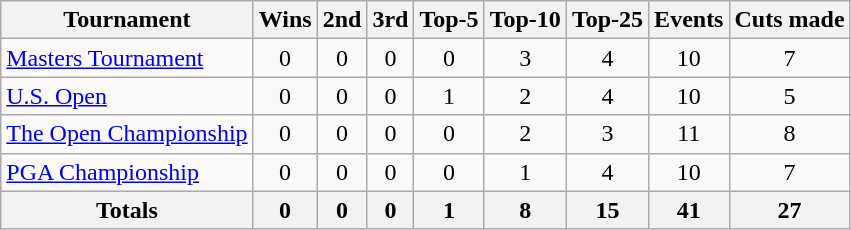<table class=wikitable style=text-align:center>
<tr>
<th>Tournament</th>
<th>Wins</th>
<th>2nd</th>
<th>3rd</th>
<th>Top-5</th>
<th>Top-10</th>
<th>Top-25</th>
<th>Events</th>
<th>Cuts made</th>
</tr>
<tr>
<td align=left><a href='#'>Masters Tournament</a></td>
<td>0</td>
<td>0</td>
<td>0</td>
<td>0</td>
<td>3</td>
<td>4</td>
<td>10</td>
<td>7</td>
</tr>
<tr>
<td align=left><a href='#'>U.S. Open</a></td>
<td>0</td>
<td>0</td>
<td>0</td>
<td>1</td>
<td>2</td>
<td>4</td>
<td>10</td>
<td>5</td>
</tr>
<tr>
<td align=left><a href='#'>The Open Championship</a></td>
<td>0</td>
<td>0</td>
<td>0</td>
<td>0</td>
<td>2</td>
<td>3</td>
<td>11</td>
<td>8</td>
</tr>
<tr>
<td align=left><a href='#'>PGA Championship</a></td>
<td>0</td>
<td>0</td>
<td>0</td>
<td>0</td>
<td>1</td>
<td>4</td>
<td>10</td>
<td>7</td>
</tr>
<tr>
<th>Totals</th>
<th>0</th>
<th>0</th>
<th>0</th>
<th>1</th>
<th>8</th>
<th>15</th>
<th>41</th>
<th>27</th>
</tr>
</table>
